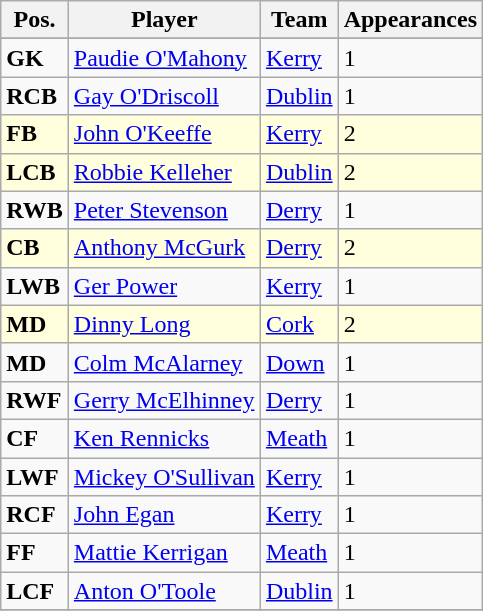<table class="wikitable">
<tr>
<th>Pos.</th>
<th>Player</th>
<th>Team</th>
<th>Appearances</th>
</tr>
<tr>
</tr>
<tr>
<td><strong>GK</strong></td>
<td> <a href='#'>Paudie O'Mahony</a></td>
<td><a href='#'>Kerry</a></td>
<td>1</td>
</tr>
<tr>
<td><strong>RCB</strong></td>
<td> <a href='#'>Gay O'Driscoll</a></td>
<td><a href='#'>Dublin</a></td>
<td>1</td>
</tr>
<tr bgcolor=#FFFFDD>
<td><strong>FB</strong></td>
<td> <a href='#'>John O'Keeffe</a></td>
<td><a href='#'>Kerry</a></td>
<td>2</td>
</tr>
<tr bgcolor=#FFFFDD>
<td><strong>LCB</strong></td>
<td> <a href='#'>Robbie Kelleher</a></td>
<td><a href='#'>Dublin</a></td>
<td>2</td>
</tr>
<tr>
<td><strong>RWB</strong></td>
<td> <a href='#'>Peter Stevenson</a></td>
<td><a href='#'>Derry</a></td>
<td>1</td>
</tr>
<tr bgcolor=#FFFFDD>
<td><strong>CB</strong></td>
<td> <a href='#'>Anthony McGurk</a></td>
<td><a href='#'>Derry</a></td>
<td>2</td>
</tr>
<tr>
<td><strong>LWB</strong></td>
<td> <a href='#'>Ger Power</a></td>
<td><a href='#'>Kerry</a></td>
<td>1</td>
</tr>
<tr bgcolor=#FFFFDD>
<td><strong>MD</strong></td>
<td> <a href='#'>Dinny Long</a></td>
<td><a href='#'>Cork</a></td>
<td>2</td>
</tr>
<tr>
<td><strong>MD</strong></td>
<td> <a href='#'>Colm McAlarney</a></td>
<td><a href='#'>Down</a></td>
<td>1</td>
</tr>
<tr>
<td><strong>RWF</strong></td>
<td> <a href='#'>Gerry McElhinney</a></td>
<td><a href='#'>Derry</a></td>
<td>1</td>
</tr>
<tr>
<td><strong>CF</strong></td>
<td> <a href='#'>Ken Rennicks</a></td>
<td><a href='#'>Meath</a></td>
<td>1</td>
</tr>
<tr>
<td><strong>LWF</strong></td>
<td> <a href='#'>Mickey O'Sullivan</a></td>
<td><a href='#'>Kerry</a></td>
<td>1</td>
</tr>
<tr>
<td><strong>RCF</strong></td>
<td> <a href='#'>John Egan</a></td>
<td><a href='#'>Kerry</a></td>
<td>1</td>
</tr>
<tr>
<td><strong>FF</strong></td>
<td> <a href='#'>Mattie Kerrigan</a></td>
<td><a href='#'>Meath</a></td>
<td>1</td>
</tr>
<tr>
<td><strong>LCF</strong></td>
<td> <a href='#'>Anton O'Toole</a></td>
<td><a href='#'>Dublin</a></td>
<td>1</td>
</tr>
<tr>
</tr>
</table>
